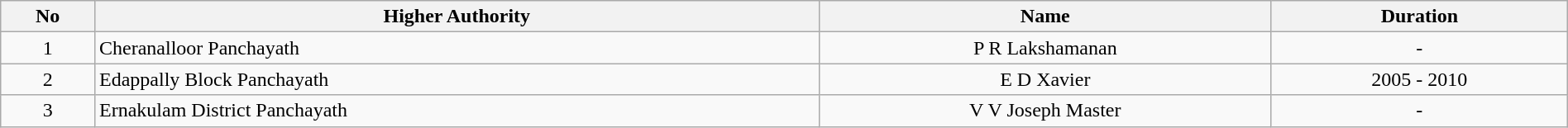<table class="wikitable" style="width: 100%">
<tr>
<th>No</th>
<th>Higher Authority</th>
<th>Name</th>
<th>Duration</th>
</tr>
<tr>
<td align=center>1</td>
<td>Cheranalloor Panchayath</td>
<td align=center>P R Lakshamanan</td>
<td align=center>-</td>
</tr>
<tr>
<td align=center>2</td>
<td>Edappally Block Panchayath</td>
<td align=center>E D Xavier</td>
<td align=center>2005 - 2010</td>
</tr>
<tr>
<td align=center>3</td>
<td>Ernakulam District Panchayath</td>
<td align=center>V V Joseph Master</td>
<td align=center>-</td>
</tr>
</table>
